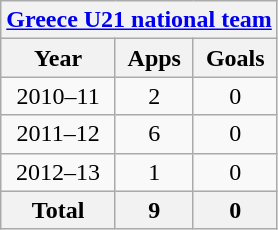<table class="wikitable" style="text-align:center">
<tr>
<th colspan=3><a href='#'>Greece U21 national team</a></th>
</tr>
<tr>
<th>Year</th>
<th>Apps</th>
<th>Goals</th>
</tr>
<tr>
<td>2010–11</td>
<td>2</td>
<td>0</td>
</tr>
<tr>
<td>2011–12</td>
<td>6</td>
<td>0</td>
</tr>
<tr>
<td>2012–13</td>
<td>1</td>
<td>0</td>
</tr>
<tr>
<th>Total</th>
<th>9</th>
<th>0</th>
</tr>
</table>
